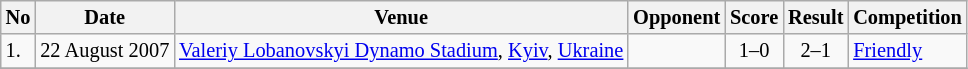<table class="wikitable" style="font-size:85%;">
<tr>
<th>No</th>
<th>Date</th>
<th>Venue</th>
<th>Opponent</th>
<th>Score</th>
<th>Result</th>
<th>Competition</th>
</tr>
<tr>
<td>1.</td>
<td>22 August 2007</td>
<td><a href='#'>Valeriy Lobanovskyi Dynamo Stadium</a>, <a href='#'>Kyiv</a>, <a href='#'>Ukraine</a></td>
<td></td>
<td align=center>1–0</td>
<td align=center>2–1</td>
<td><a href='#'>Friendly</a></td>
</tr>
<tr>
</tr>
</table>
